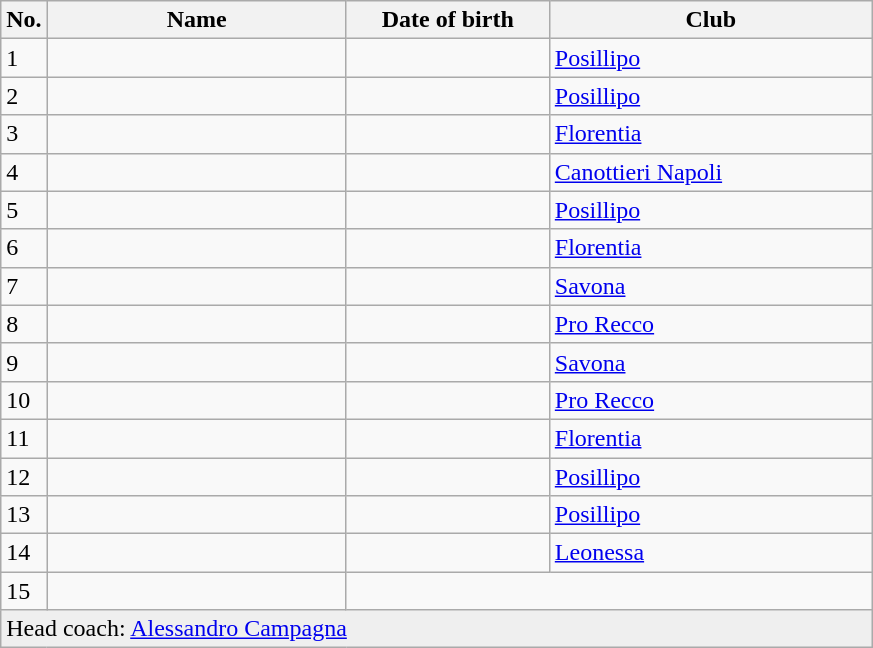<table class=wikitable sortable style=font-size:100%; text-align:center;>
<tr>
<th>No.</th>
<th style=width:12em>Name</th>
<th style=width:8em>Date of birth</th>
<th style=width:13em>Club</th>
</tr>
<tr>
<td>1</td>
<td align=left></td>
<td align=right></td>
<td> <a href='#'>Posillipo</a></td>
</tr>
<tr>
<td>2</td>
<td align=left></td>
<td align=right></td>
<td> <a href='#'>Posillipo</a></td>
</tr>
<tr>
<td>3</td>
<td align=left></td>
<td align=right></td>
<td> <a href='#'>Florentia</a></td>
</tr>
<tr>
<td>4</td>
<td align=left></td>
<td align=right></td>
<td> <a href='#'>Canottieri Napoli</a></td>
</tr>
<tr>
<td>5</td>
<td align=left></td>
<td align=right></td>
<td> <a href='#'>Posillipo</a></td>
</tr>
<tr>
<td>6</td>
<td align=left></td>
<td align=right></td>
<td> <a href='#'>Florentia</a></td>
</tr>
<tr>
<td>7</td>
<td align=left></td>
<td align=right></td>
<td> <a href='#'>Savona</a></td>
</tr>
<tr>
<td>8</td>
<td align=left></td>
<td align=right></td>
<td> <a href='#'>Pro Recco</a></td>
</tr>
<tr>
<td>9</td>
<td align=left></td>
<td align=right></td>
<td> <a href='#'>Savona</a></td>
</tr>
<tr>
<td>10</td>
<td align=left></td>
<td align=right></td>
<td> <a href='#'>Pro Recco</a></td>
</tr>
<tr>
<td>11</td>
<td align=left></td>
<td align=right></td>
<td> <a href='#'>Florentia</a></td>
</tr>
<tr>
<td>12</td>
<td align=left></td>
<td align=right></td>
<td> <a href='#'>Posillipo</a></td>
</tr>
<tr>
<td>13</td>
<td align=left></td>
<td align=right></td>
<td> <a href='#'>Posillipo</a></td>
</tr>
<tr>
<td>14</td>
<td align=left></td>
<td align=right></td>
<td> <a href='#'>Leonessa</a></td>
</tr>
<tr>
<td>15</td>
<td align=left></td>
</tr>
<tr style="background:#efefef;">
<td colspan="4" style="text-align:left;">Head coach: <a href='#'>Alessandro Campagna</a></td>
</tr>
</table>
